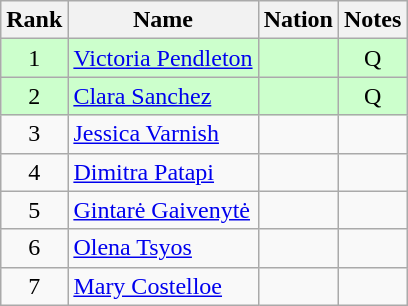<table class="wikitable sortable" style="text-align:center">
<tr>
<th>Rank</th>
<th>Name</th>
<th>Nation</th>
<th>Notes</th>
</tr>
<tr bgcolor=ccffcc>
<td>1</td>
<td align=left><a href='#'>Victoria Pendleton</a></td>
<td align=left></td>
<td>Q</td>
</tr>
<tr bgcolor=ccffcc>
<td>2</td>
<td align=left><a href='#'>Clara Sanchez</a></td>
<td align=left></td>
<td>Q</td>
</tr>
<tr>
<td>3</td>
<td align=left><a href='#'>Jessica Varnish</a></td>
<td align=left></td>
<td></td>
</tr>
<tr>
<td>4</td>
<td align=left><a href='#'>Dimitra Patapi</a></td>
<td align=left></td>
<td></td>
</tr>
<tr>
<td>5</td>
<td align=left><a href='#'>Gintarė Gaivenytė</a></td>
<td align=left></td>
<td></td>
</tr>
<tr>
<td>6</td>
<td align=left><a href='#'>Olena Tsyos</a></td>
<td align=left></td>
<td></td>
</tr>
<tr>
<td>7</td>
<td align=left><a href='#'>Mary Costelloe</a></td>
<td align=left></td>
<td></td>
</tr>
</table>
